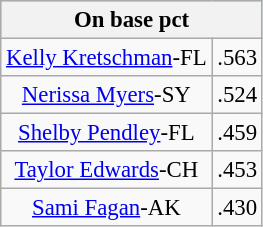<table class="wikitable" style="font-size:95%; text-align:center;">
<tr style="background:lightblue;"||>
<th colspan=2>On base pct</th>
</tr>
<tr>
<td><a href='#'>Kelly Kretschman</a>-FL</td>
<td>.563</td>
</tr>
<tr>
<td><a href='#'>Nerissa Myers</a>-SY</td>
<td>.524</td>
</tr>
<tr>
<td><a href='#'>Shelby Pendley</a>-FL</td>
<td>.459</td>
</tr>
<tr>
<td><a href='#'>Taylor Edwards</a>-CH</td>
<td>.453</td>
</tr>
<tr>
<td><a href='#'>Sami Fagan</a>-AK</td>
<td>.430</td>
</tr>
</table>
